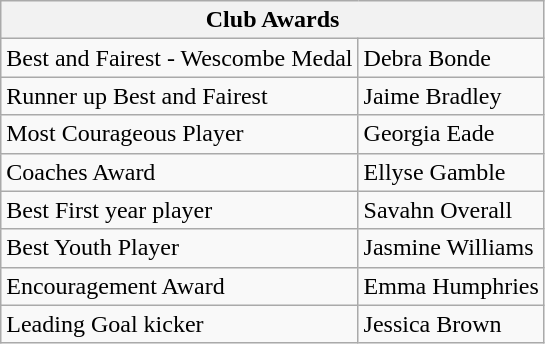<table class="wikitable">
<tr>
<th colspan="2">Club Awards</th>
</tr>
<tr>
<td>Best and Fairest - Wescombe Medal</td>
<td>Debra Bonde</td>
</tr>
<tr>
<td>Runner up Best and Fairest</td>
<td>Jaime Bradley</td>
</tr>
<tr>
<td>Most Courageous Player</td>
<td>Georgia Eade</td>
</tr>
<tr>
<td>Coaches Award</td>
<td>Ellyse Gamble</td>
</tr>
<tr>
<td>Best First year player</td>
<td>Savahn Overall</td>
</tr>
<tr>
<td>Best Youth Player</td>
<td>Jasmine Williams</td>
</tr>
<tr>
<td>Encouragement Award</td>
<td>Emma Humphries</td>
</tr>
<tr>
<td>Leading Goal kicker</td>
<td>Jessica Brown</td>
</tr>
</table>
